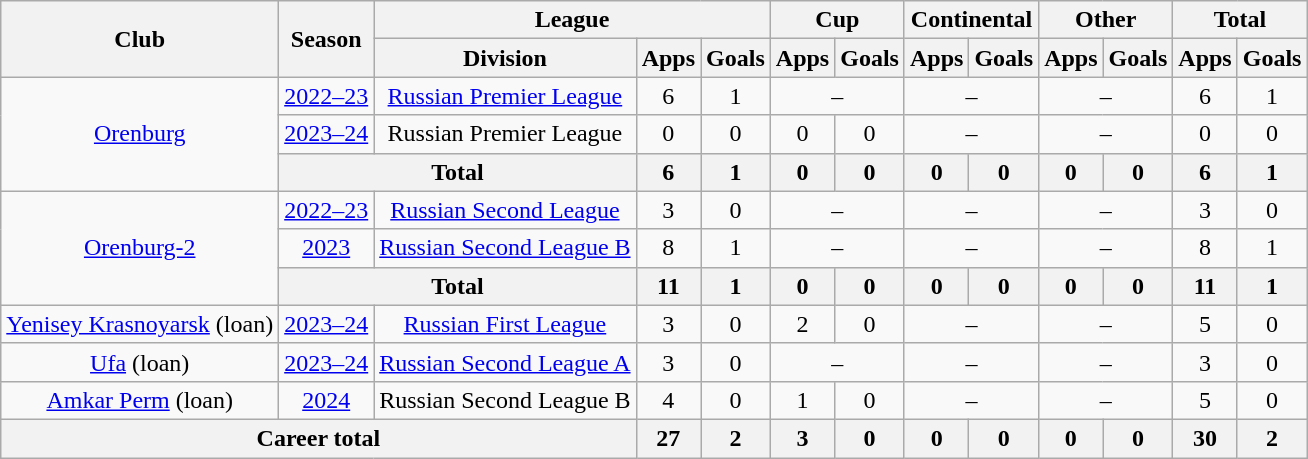<table class="wikitable" style="text-align: center;">
<tr>
<th rowspan=2>Club</th>
<th rowspan=2>Season</th>
<th colspan=3>League</th>
<th colspan=2>Cup</th>
<th colspan=2>Continental</th>
<th colspan=2>Other</th>
<th colspan=2>Total</th>
</tr>
<tr>
<th>Division</th>
<th>Apps</th>
<th>Goals</th>
<th>Apps</th>
<th>Goals</th>
<th>Apps</th>
<th>Goals</th>
<th>Apps</th>
<th>Goals</th>
<th>Apps</th>
<th>Goals</th>
</tr>
<tr>
<td rowspan="3"><a href='#'>Orenburg</a></td>
<td><a href='#'>2022–23</a></td>
<td><a href='#'>Russian Premier League</a></td>
<td>6</td>
<td>1</td>
<td colspan=2>–</td>
<td colspan=2>–</td>
<td colspan=2>–</td>
<td>6</td>
<td>1</td>
</tr>
<tr>
<td><a href='#'>2023–24</a></td>
<td>Russian Premier League</td>
<td>0</td>
<td>0</td>
<td>0</td>
<td>0</td>
<td colspan=2>–</td>
<td colspan=2>–</td>
<td>0</td>
<td>0</td>
</tr>
<tr>
<th colspan=2>Total</th>
<th>6</th>
<th>1</th>
<th>0</th>
<th>0</th>
<th>0</th>
<th>0</th>
<th>0</th>
<th>0</th>
<th>6</th>
<th>1</th>
</tr>
<tr>
<td rowspan="3"><a href='#'>Orenburg-2</a></td>
<td><a href='#'>2022–23</a></td>
<td><a href='#'>Russian Second League</a></td>
<td>3</td>
<td>0</td>
<td colspan=2>–</td>
<td colspan=2>–</td>
<td colspan=2>–</td>
<td>3</td>
<td>0</td>
</tr>
<tr>
<td><a href='#'>2023</a></td>
<td><a href='#'>Russian Second League B</a></td>
<td>8</td>
<td>1</td>
<td colspan=2>–</td>
<td colspan=2>–</td>
<td colspan=2>–</td>
<td>8</td>
<td>1</td>
</tr>
<tr>
<th colspan=2>Total</th>
<th>11</th>
<th>1</th>
<th>0</th>
<th>0</th>
<th>0</th>
<th>0</th>
<th>0</th>
<th>0</th>
<th>11</th>
<th>1</th>
</tr>
<tr>
<td><a href='#'>Yenisey Krasnoyarsk</a> (loan)</td>
<td><a href='#'>2023–24</a></td>
<td><a href='#'>Russian First League</a></td>
<td>3</td>
<td>0</td>
<td>2</td>
<td>0</td>
<td colspan=2>–</td>
<td colspan=2>–</td>
<td>5</td>
<td>0</td>
</tr>
<tr>
<td><a href='#'>Ufa</a> (loan)</td>
<td><a href='#'>2023–24</a></td>
<td><a href='#'>Russian Second League A</a></td>
<td>3</td>
<td>0</td>
<td colspan=2>–</td>
<td colspan=2>–</td>
<td colspan=2>–</td>
<td>3</td>
<td>0</td>
</tr>
<tr>
<td><a href='#'>Amkar Perm</a> (loan)</td>
<td><a href='#'>2024</a></td>
<td>Russian Second League B</td>
<td>4</td>
<td>0</td>
<td>1</td>
<td>0</td>
<td colspan=2>–</td>
<td colspan=2>–</td>
<td>5</td>
<td>0</td>
</tr>
<tr>
<th colspan=3>Career total</th>
<th>27</th>
<th>2</th>
<th>3</th>
<th>0</th>
<th>0</th>
<th>0</th>
<th>0</th>
<th>0</th>
<th>30</th>
<th>2</th>
</tr>
</table>
